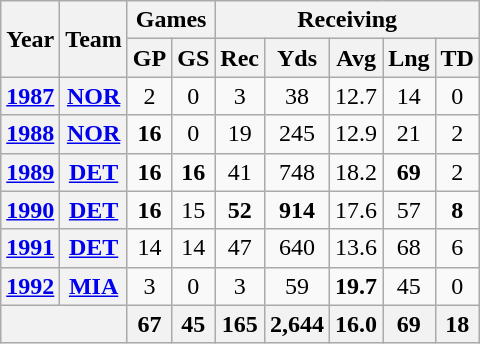<table class="wikitable" style="text-align:center">
<tr>
<th rowspan="2">Year</th>
<th rowspan="2">Team</th>
<th colspan="2">Games</th>
<th colspan="5">Receiving</th>
</tr>
<tr>
<th>GP</th>
<th>GS</th>
<th>Rec</th>
<th>Yds</th>
<th>Avg</th>
<th>Lng</th>
<th>TD</th>
</tr>
<tr>
<th><a href='#'>1987</a></th>
<th><a href='#'>NOR</a></th>
<td>2</td>
<td>0</td>
<td>3</td>
<td>38</td>
<td>12.7</td>
<td>14</td>
<td>0</td>
</tr>
<tr>
<th><a href='#'>1988</a></th>
<th><a href='#'>NOR</a></th>
<td><strong>16</strong></td>
<td>0</td>
<td>19</td>
<td>245</td>
<td>12.9</td>
<td>21</td>
<td>2</td>
</tr>
<tr>
<th><a href='#'>1989</a></th>
<th><a href='#'>DET</a></th>
<td><strong>16</strong></td>
<td><strong>16</strong></td>
<td>41</td>
<td>748</td>
<td>18.2</td>
<td><strong>69</strong></td>
<td>2</td>
</tr>
<tr>
<th><a href='#'>1990</a></th>
<th><a href='#'>DET</a></th>
<td><strong>16</strong></td>
<td>15</td>
<td><strong>52</strong></td>
<td><strong>914</strong></td>
<td>17.6</td>
<td>57</td>
<td><strong>8</strong></td>
</tr>
<tr>
<th><a href='#'>1991</a></th>
<th><a href='#'>DET</a></th>
<td>14</td>
<td>14</td>
<td>47</td>
<td>640</td>
<td>13.6</td>
<td>68</td>
<td>6</td>
</tr>
<tr>
<th><a href='#'>1992</a></th>
<th><a href='#'>MIA</a></th>
<td>3</td>
<td>0</td>
<td>3</td>
<td>59</td>
<td><strong>19.7</strong></td>
<td>45</td>
<td>0</td>
</tr>
<tr>
<th colspan="2"></th>
<th>67</th>
<th>45</th>
<th>165</th>
<th>2,644</th>
<th>16.0</th>
<th>69</th>
<th>18</th>
</tr>
</table>
